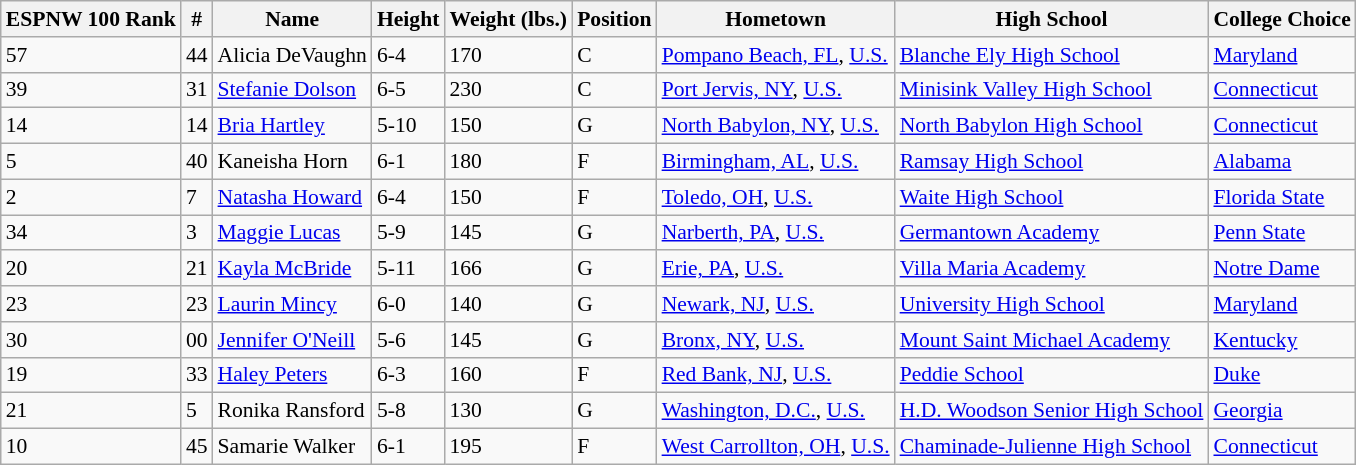<table class="wikitable sortable" style="font-size: 90%">
<tr>
<th>ESPNW 100 Rank</th>
<th>#</th>
<th>Name</th>
<th>Height</th>
<th>Weight (lbs.)</th>
<th>Position</th>
<th>Hometown</th>
<th>High School</th>
<th>College Choice</th>
</tr>
<tr>
<td>57</td>
<td>44</td>
<td>Alicia DeVaughn</td>
<td>6-4</td>
<td>170</td>
<td>C</td>
<td><a href='#'>Pompano Beach, FL</a>, <a href='#'>U.S.</a></td>
<td><a href='#'>Blanche Ely High School</a></td>
<td><a href='#'>Maryland</a></td>
</tr>
<tr>
<td>39</td>
<td>31</td>
<td><a href='#'>Stefanie Dolson</a></td>
<td>6-5</td>
<td>230</td>
<td>C</td>
<td><a href='#'>Port Jervis, NY</a>, <a href='#'>U.S.</a></td>
<td><a href='#'>Minisink Valley High School</a></td>
<td><a href='#'>Connecticut</a></td>
</tr>
<tr>
<td>14</td>
<td>14</td>
<td><a href='#'>Bria Hartley</a></td>
<td>5-10</td>
<td>150</td>
<td>G</td>
<td><a href='#'>North Babylon, NY</a>, <a href='#'>U.S.</a></td>
<td><a href='#'>North Babylon High School</a></td>
<td><a href='#'>Connecticut</a></td>
</tr>
<tr>
<td>5</td>
<td>40</td>
<td>Kaneisha Horn</td>
<td>6-1</td>
<td>180</td>
<td>F</td>
<td><a href='#'>Birmingham, AL</a>, <a href='#'>U.S.</a></td>
<td><a href='#'>Ramsay High School</a></td>
<td><a href='#'>Alabama</a></td>
</tr>
<tr>
<td>2</td>
<td>7</td>
<td><a href='#'>Natasha Howard</a></td>
<td>6-4</td>
<td>150</td>
<td>F</td>
<td><a href='#'>Toledo, OH</a>, <a href='#'>U.S.</a></td>
<td><a href='#'>Waite High School</a></td>
<td><a href='#'>Florida State</a></td>
</tr>
<tr>
<td>34</td>
<td>3</td>
<td><a href='#'>Maggie Lucas</a></td>
<td>5-9</td>
<td>145</td>
<td>G</td>
<td><a href='#'>Narberth, PA</a>, <a href='#'>U.S.</a></td>
<td><a href='#'>Germantown Academy</a></td>
<td><a href='#'>Penn State</a></td>
</tr>
<tr>
<td>20</td>
<td>21</td>
<td><a href='#'>Kayla McBride</a></td>
<td>5-11</td>
<td>166</td>
<td>G</td>
<td><a href='#'>Erie, PA</a>, <a href='#'>U.S.</a></td>
<td><a href='#'>Villa Maria Academy</a></td>
<td><a href='#'>Notre Dame</a></td>
</tr>
<tr>
<td>23</td>
<td>23</td>
<td><a href='#'>Laurin Mincy</a></td>
<td>6-0</td>
<td>140</td>
<td>G</td>
<td><a href='#'>Newark, NJ</a>, <a href='#'>U.S.</a></td>
<td><a href='#'>University High School</a></td>
<td><a href='#'>Maryland</a></td>
</tr>
<tr>
<td>30</td>
<td>00</td>
<td><a href='#'>Jennifer O'Neill</a></td>
<td>5-6</td>
<td>145</td>
<td>G</td>
<td><a href='#'>Bronx, NY</a>, <a href='#'>U.S.</a></td>
<td><a href='#'>Mount Saint Michael Academy</a></td>
<td><a href='#'>Kentucky</a></td>
</tr>
<tr>
<td>19</td>
<td>33</td>
<td><a href='#'>Haley Peters</a></td>
<td>6-3</td>
<td>160</td>
<td>F</td>
<td><a href='#'>Red Bank, NJ</a>, <a href='#'>U.S.</a></td>
<td><a href='#'>Peddie School</a></td>
<td><a href='#'>Duke</a></td>
</tr>
<tr>
<td>21</td>
<td>5</td>
<td>Ronika Ransford</td>
<td>5-8</td>
<td>130</td>
<td>G</td>
<td><a href='#'>Washington, D.C.</a>, <a href='#'>U.S.</a></td>
<td><a href='#'>H.D. Woodson Senior High School</a></td>
<td><a href='#'>Georgia</a></td>
</tr>
<tr>
<td>10</td>
<td>45</td>
<td>Samarie Walker</td>
<td>6-1</td>
<td>195</td>
<td>F</td>
<td><a href='#'>West Carrollton, OH</a>, <a href='#'>U.S.</a></td>
<td><a href='#'>Chaminade-Julienne High School</a></td>
<td><a href='#'>Connecticut</a></td>
</tr>
</table>
